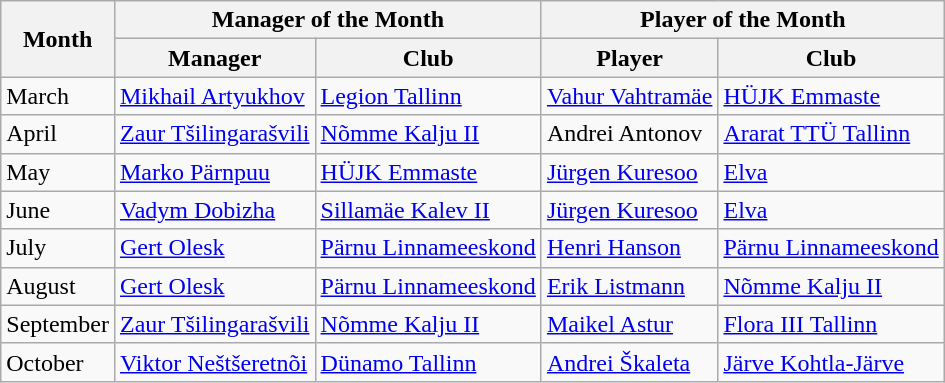<table class="wikitable">
<tr>
<th rowspan="2">Month</th>
<th colspan="2">Manager of the Month</th>
<th colspan="2">Player of the Month</th>
</tr>
<tr>
<th>Manager</th>
<th>Club</th>
<th>Player</th>
<th>Club</th>
</tr>
<tr>
<td>March</td>
<td> <a href='#'>Mikhail Artyukhov</a></td>
<td><a href='#'>Legion Tallinn</a></td>
<td> <a href='#'>Vahur Vahtramäe</a></td>
<td><a href='#'>HÜJK Emmaste</a></td>
</tr>
<tr>
<td>April</td>
<td> <a href='#'>Zaur Tšilingarašvili</a></td>
<td><a href='#'>Nõmme Kalju II</a></td>
<td> Andrei Antonov</td>
<td><a href='#'>Ararat TTÜ Tallinn</a></td>
</tr>
<tr>
<td>May</td>
<td> <a href='#'>Marko Pärnpuu</a></td>
<td><a href='#'>HÜJK Emmaste</a></td>
<td> <a href='#'>Jürgen Kuresoo</a></td>
<td><a href='#'>Elva</a></td>
</tr>
<tr>
<td>June</td>
<td> <a href='#'>Vadym Dobizha</a></td>
<td><a href='#'>Sillamäe Kalev II</a></td>
<td> <a href='#'>Jürgen Kuresoo</a></td>
<td><a href='#'>Elva</a></td>
</tr>
<tr>
<td>July</td>
<td> <a href='#'>Gert Olesk</a></td>
<td><a href='#'>Pärnu Linnameeskond</a></td>
<td> <a href='#'>Henri Hanson</a></td>
<td><a href='#'>Pärnu Linnameeskond</a></td>
</tr>
<tr>
<td>August</td>
<td> <a href='#'>Gert Olesk</a></td>
<td><a href='#'>Pärnu Linnameeskond</a></td>
<td> <a href='#'>Erik Listmann</a></td>
<td><a href='#'>Nõmme Kalju II</a></td>
</tr>
<tr>
<td>September</td>
<td> <a href='#'>Zaur Tšilingarašvili</a></td>
<td><a href='#'>Nõmme Kalju II</a></td>
<td> <a href='#'>Maikel Astur</a></td>
<td><a href='#'>Flora III Tallinn</a></td>
</tr>
<tr>
<td>October</td>
<td> <a href='#'>Viktor Neštšeretnõi</a></td>
<td><a href='#'>Dünamo Tallinn</a></td>
<td> <a href='#'>Andrei Škaleta</a></td>
<td><a href='#'>Järve Kohtla-Järve</a></td>
</tr>
</table>
